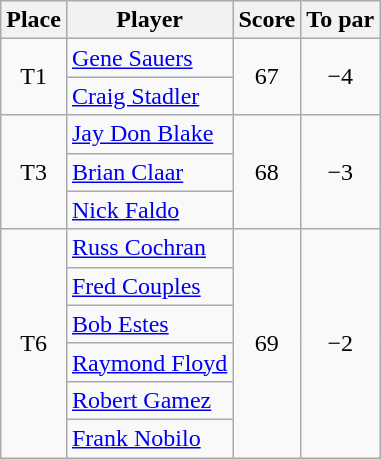<table class="wikitable">
<tr>
<th>Place</th>
<th>Player</th>
<th>Score</th>
<th>To par</th>
</tr>
<tr>
<td rowspan="2" align=center>T1</td>
<td> <a href='#'>Gene Sauers</a></td>
<td rowspan="2" align=center>67</td>
<td rowspan="2" align=center>−4</td>
</tr>
<tr>
<td> <a href='#'>Craig Stadler</a></td>
</tr>
<tr>
<td rowspan="3" align=center>T3</td>
<td> <a href='#'>Jay Don Blake</a></td>
<td rowspan="3" align=center>68</td>
<td rowspan="3" align=center>−3</td>
</tr>
<tr>
<td> <a href='#'>Brian Claar</a></td>
</tr>
<tr>
<td> <a href='#'>Nick Faldo</a></td>
</tr>
<tr>
<td rowspan="6" align=center>T6</td>
<td> <a href='#'>Russ Cochran</a></td>
<td rowspan="6" align=center>69</td>
<td rowspan="6" align=center>−2</td>
</tr>
<tr>
<td> <a href='#'>Fred Couples</a></td>
</tr>
<tr>
<td> <a href='#'>Bob Estes</a></td>
</tr>
<tr>
<td> <a href='#'>Raymond Floyd</a></td>
</tr>
<tr>
<td> <a href='#'>Robert Gamez</a></td>
</tr>
<tr>
<td> <a href='#'>Frank Nobilo</a></td>
</tr>
</table>
